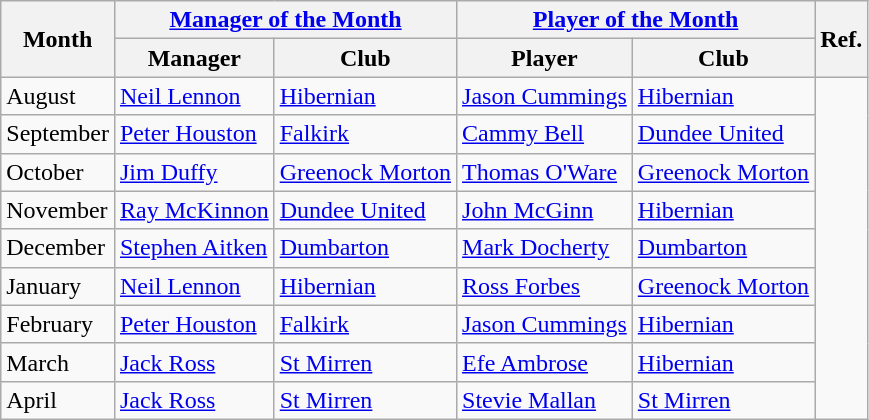<table class="wikitable">
<tr>
<th rowspan="2">Month</th>
<th colspan="2"><a href='#'>Manager of the Month</a></th>
<th colspan="2"><a href='#'>Player of the Month</a></th>
<th rowspan="2">Ref.</th>
</tr>
<tr>
<th>Manager</th>
<th>Club</th>
<th>Player</th>
<th>Club</th>
</tr>
<tr>
<td>August</td>
<td> <a href='#'>Neil Lennon</a></td>
<td><a href='#'>Hibernian</a></td>
<td> <a href='#'>Jason Cummings</a></td>
<td><a href='#'>Hibernian</a></td>
<td rowspan="9"></td>
</tr>
<tr>
<td>September</td>
<td> <a href='#'>Peter Houston</a></td>
<td><a href='#'>Falkirk</a></td>
<td> <a href='#'>Cammy Bell</a></td>
<td><a href='#'>Dundee United</a></td>
</tr>
<tr>
<td>October</td>
<td> <a href='#'>Jim Duffy</a></td>
<td><a href='#'>Greenock Morton</a></td>
<td> <a href='#'>Thomas O'Ware</a></td>
<td><a href='#'>Greenock Morton</a></td>
</tr>
<tr>
<td>November</td>
<td> <a href='#'>Ray McKinnon</a></td>
<td><a href='#'>Dundee United</a></td>
<td> <a href='#'>John McGinn</a></td>
<td><a href='#'>Hibernian</a></td>
</tr>
<tr>
<td>December</td>
<td> <a href='#'>Stephen Aitken</a></td>
<td><a href='#'>Dumbarton</a></td>
<td> <a href='#'>Mark Docherty</a></td>
<td><a href='#'>Dumbarton</a></td>
</tr>
<tr>
<td>January</td>
<td> <a href='#'>Neil Lennon</a></td>
<td><a href='#'>Hibernian</a></td>
<td> <a href='#'>Ross Forbes</a></td>
<td><a href='#'>Greenock Morton</a></td>
</tr>
<tr>
<td>February</td>
<td> <a href='#'>Peter Houston</a></td>
<td><a href='#'>Falkirk</a></td>
<td> <a href='#'>Jason Cummings</a></td>
<td><a href='#'>Hibernian</a></td>
</tr>
<tr>
<td>March</td>
<td> <a href='#'>Jack Ross</a></td>
<td><a href='#'>St Mirren</a></td>
<td> <a href='#'>Efe Ambrose</a></td>
<td><a href='#'>Hibernian</a></td>
</tr>
<tr>
<td>April</td>
<td> <a href='#'>Jack Ross</a></td>
<td><a href='#'>St Mirren</a></td>
<td> <a href='#'>Stevie Mallan</a></td>
<td><a href='#'>St Mirren</a></td>
</tr>
</table>
